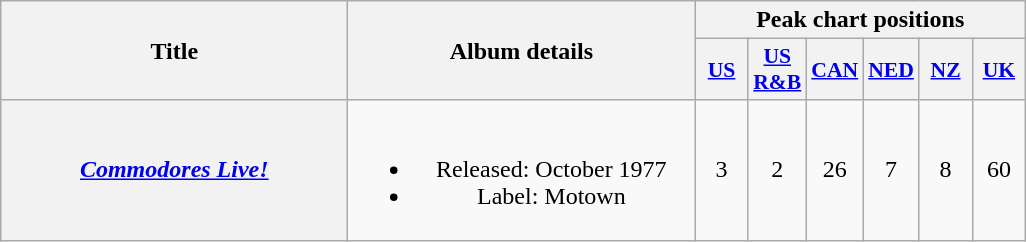<table class="wikitable plainrowheaders" style="text-align:center;">
<tr>
<th scope="col" rowspan="2" style="width:14em;">Title</th>
<th scope="col" rowspan="2" style="width:14em;">Album details</th>
<th scope="col" colspan="6">Peak chart positions</th>
</tr>
<tr>
<th style="width:2em;font-size:90%;"><a href='#'>US</a><br></th>
<th style="width:2em;font-size:90%;"><a href='#'>US<br>R&B</a><br></th>
<th style="width:2em;font-size:90%;"><a href='#'>CAN</a><br></th>
<th style="width:2em;font-size:90%;"><a href='#'>NED</a><br></th>
<th style="width:2em;font-size:90%;"><a href='#'>NZ</a><br></th>
<th style="width:2em;font-size:90%;"><a href='#'>UK</a><br></th>
</tr>
<tr>
<th scope="row"><em><a href='#'>Commodores Live!</a></em></th>
<td><br><ul><li>Released: October 1977</li><li>Label: Motown</li></ul></td>
<td>3</td>
<td>2</td>
<td>26</td>
<td>7</td>
<td>8</td>
<td>60</td>
</tr>
</table>
